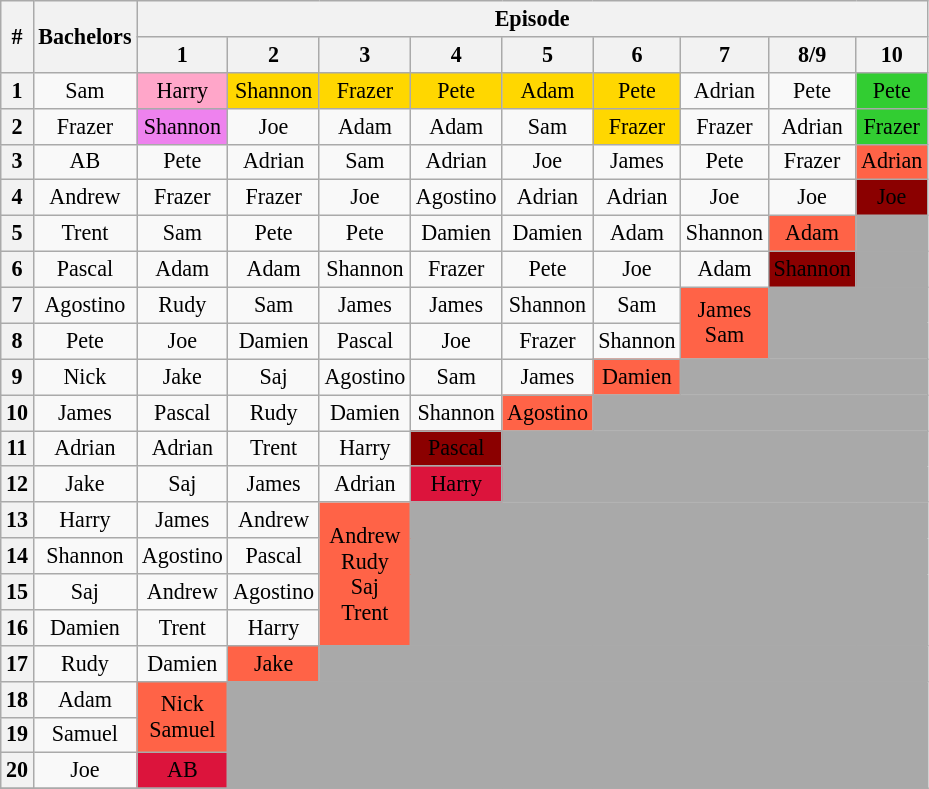<table class="wikitable" style="text-align:center; font-size:92%">
<tr>
<th rowspan="2">#</th>
<th rowspan="2">Bachelors</th>
<th colspan="9">Episode</th>
</tr>
<tr>
<th>1</th>
<th>2</th>
<th>3</th>
<th>4</th>
<th>5</th>
<th>6</th>
<th>7</th>
<th>8/9</th>
<th>10</th>
</tr>
<tr>
<th>1</th>
<td>Sam</td>
<td bgcolor="#FFA6C9">Harry</td>
<td bgcolor="gold">Shannon</td>
<td bgcolor="gold">Frazer</td>
<td bgcolor="gold">Pete</td>
<td bgcolor="gold">Adam</td>
<td bgcolor="gold">Pete</td>
<td>Adrian</td>
<td>Pete</td>
<td bgcolor="limegreen">Pete</td>
</tr>
<tr>
<th>2</th>
<td>Frazer</td>
<td bgcolor="violet">Shannon</td>
<td>Joe</td>
<td>Adam</td>
<td>Adam</td>
<td>Sam</td>
<td bgcolor="gold">Frazer</td>
<td>Frazer</td>
<td>Adrian</td>
<td bgcolor="limegreen">Frazer</td>
</tr>
<tr>
<th>3</th>
<td>AB</td>
<td>Pete</td>
<td>Adrian</td>
<td>Sam</td>
<td>Adrian</td>
<td>Joe</td>
<td>James</td>
<td>Pete</td>
<td>Frazer</td>
<td bgcolor="tomato">Adrian</td>
</tr>
<tr>
<th>4</th>
<td>Andrew</td>
<td>Frazer</td>
<td>Frazer</td>
<td>Joe</td>
<td>Agostino</td>
<td>Adrian</td>
<td>Adrian</td>
<td>Joe</td>
<td>Joe</td>
<td style="background:#8B0000; text-align:center;"><span>Joe</span></td>
</tr>
<tr>
<th>5</th>
<td>Trent</td>
<td>Sam</td>
<td>Pete</td>
<td>Pete</td>
<td>Damien</td>
<td>Damien</td>
<td>Adam</td>
<td>Shannon</td>
<td bgcolor="tomato">Adam</td>
<td bgcolor="darkgray"></td>
</tr>
<tr>
<th>6</th>
<td>Pascal</td>
<td>Adam</td>
<td>Adam</td>
<td>Shannon</td>
<td>Frazer</td>
<td>Pete</td>
<td>Joe</td>
<td>Adam</td>
<td style="background:#8B0000; text-align:center;"><span>Shannon</span></td>
<td bgcolor="darkgray"></td>
</tr>
<tr>
<th>7</th>
<td>Agostino</td>
<td>Rudy</td>
<td>Sam</td>
<td>James</td>
<td>James</td>
<td>Shannon</td>
<td>Sam</td>
<td bgcolor="tomato" rowspan="2">James<br>Sam</td>
<td bgcolor="darkgray" colspan="2" rowspan="2"></td>
</tr>
<tr>
<th>8</th>
<td>Pete</td>
<td>Joe</td>
<td>Damien</td>
<td>Pascal</td>
<td>Joe</td>
<td>Frazer</td>
<td>Shannon</td>
</tr>
<tr>
<th>9</th>
<td>Nick</td>
<td>Jake</td>
<td>Saj</td>
<td>Agostino</td>
<td>Sam</td>
<td>James</td>
<td bgcolor="tomato">Damien</td>
<td bgcolor="darkgray" colspan="3"></td>
</tr>
<tr>
<th>10</th>
<td>James</td>
<td>Pascal</td>
<td>Rudy</td>
<td>Damien</td>
<td>Shannon</td>
<td bgcolor="tomato">Agostino</td>
<td bgcolor="darkgray" colspan="4"></td>
</tr>
<tr>
<th>11</th>
<td>Adrian</td>
<td>Adrian</td>
<td>Trent</td>
<td>Harry</td>
<td style="background:#8B0000; text-align:center;"><span>Pascal</span></td>
<td bgcolor="darkgray" colspan="5" rowspan="2"></td>
</tr>
<tr>
<th>12</th>
<td>Jake</td>
<td>Saj</td>
<td>James</td>
<td>Adrian</td>
<td style="background:crimson; text-align:center;"><span>Harry</span></td>
</tr>
<tr>
<th>13</th>
<td>Harry</td>
<td>James</td>
<td>Andrew</td>
<td bgcolor="tomato" rowspan="4">Andrew<br>Rudy<br>Saj<br>Trent</td>
<td bgcolor="darkgray" colspan="7" rowspan="4"></td>
</tr>
<tr>
<th>14</th>
<td>Shannon</td>
<td>Agostino</td>
<td>Pascal</td>
</tr>
<tr>
<th>15</th>
<td>Saj</td>
<td>Andrew</td>
<td>Agostino</td>
</tr>
<tr>
<th>16</th>
<td>Damien</td>
<td>Trent</td>
<td>Harry</td>
</tr>
<tr>
<th>17</th>
<td>Rudy</td>
<td>Damien</td>
<td bgcolor="tomato">Jake</td>
<td bgcolor="darkgray" colspan="7"></td>
</tr>
<tr>
<th>18</th>
<td>Adam</td>
<td bgcolor="tomato" rowspan="2">Nick<br>Samuel</td>
<td bgcolor="darkgray" colspan="8" rowspan="3"></td>
</tr>
<tr>
<th>19</th>
<td>Samuel</td>
</tr>
<tr>
<th>20</th>
<td>Joe</td>
<td style="background:crimson; text-align:center;"><span>AB</span></td>
</tr>
<tr>
</tr>
</table>
